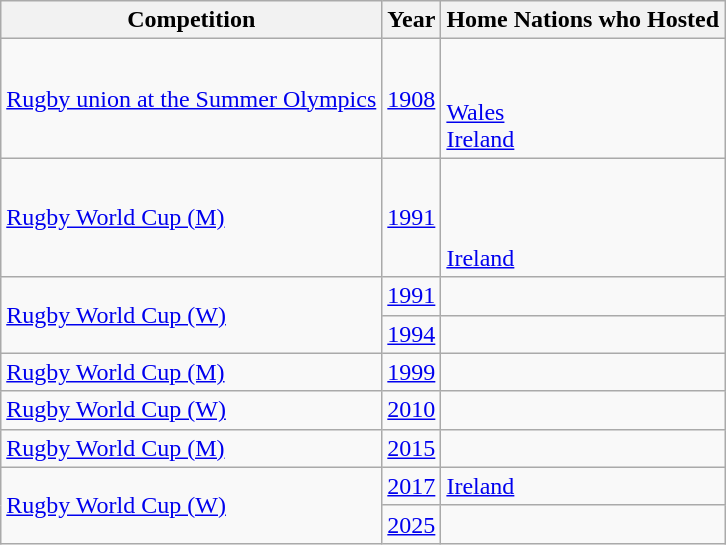<table class="wikitable">
<tr>
<th>Competition</th>
<th>Year</th>
<th>Home Nations who Hosted</th>
</tr>
<tr>
<td><a href='#'>Rugby union at the Summer Olympics</a></td>
<td><a href='#'>1908</a></td>
<td><br><br> <a href='#'>Wales</a><br> <a href='#'>Ireland</a></td>
</tr>
<tr>
<td><a href='#'>Rugby World Cup (M)</a></td>
<td><a href='#'>1991</a></td>
<td><br><br><br> <a href='#'>Ireland</a></td>
</tr>
<tr>
<td rowspan=2><a href='#'>Rugby World Cup (W)</a></td>
<td><a href='#'>1991</a></td>
<td></td>
</tr>
<tr>
<td><a href='#'>1994</a></td>
<td></td>
</tr>
<tr>
<td><a href='#'>Rugby World Cup (M)</a></td>
<td><a href='#'>1999</a></td>
<td></td>
</tr>
<tr>
<td><a href='#'>Rugby World Cup (W)</a></td>
<td><a href='#'>2010</a></td>
<td></td>
</tr>
<tr>
<td><a href='#'>Rugby World Cup (M)</a></td>
<td><a href='#'>2015</a></td>
<td></td>
</tr>
<tr>
<td rowspan=2><a href='#'>Rugby World Cup (W)</a></td>
<td><a href='#'>2017</a></td>
<td> <a href='#'>Ireland</a></td>
</tr>
<tr>
<td><a href='#'>2025</a></td>
<td></td>
</tr>
</table>
